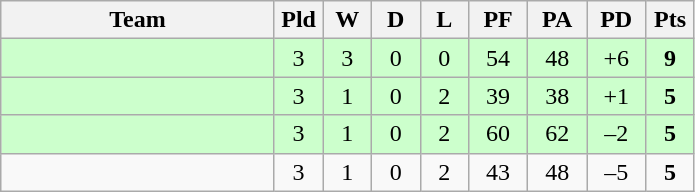<table class="wikitable" style="text-align:center;">
<tr>
<th width=175>Team</th>
<th width=25 abbr="Played">Pld</th>
<th width=25 abbr="Won">W</th>
<th width=25 abbr="Drawn">D</th>
<th width=25 abbr="Lost">L</th>
<th width=32 abbr="Points for">PF</th>
<th width=32 abbr="Points against">PA</th>
<th width=32 abbr="Points difference">PD</th>
<th width=25 abbr="Points">Pts</th>
</tr>
<tr bgcolor=ccffcc>
<td align=left></td>
<td>3</td>
<td>3</td>
<td>0</td>
<td>0</td>
<td>54</td>
<td>48</td>
<td>+6</td>
<td><strong>9</strong></td>
</tr>
<tr bgcolor=ccffcc>
<td align=left></td>
<td>3</td>
<td>1</td>
<td>0</td>
<td>2</td>
<td>39</td>
<td>38</td>
<td>+1</td>
<td><strong>5</strong></td>
</tr>
<tr bgcolor=ccffcc>
<td align=left></td>
<td>3</td>
<td>1</td>
<td>0</td>
<td>2</td>
<td>60</td>
<td>62</td>
<td>–2</td>
<td><strong>5</strong></td>
</tr>
<tr>
<td align=left></td>
<td>3</td>
<td>1</td>
<td>0</td>
<td>2</td>
<td>43</td>
<td>48</td>
<td>–5</td>
<td><strong>5</strong></td>
</tr>
</table>
